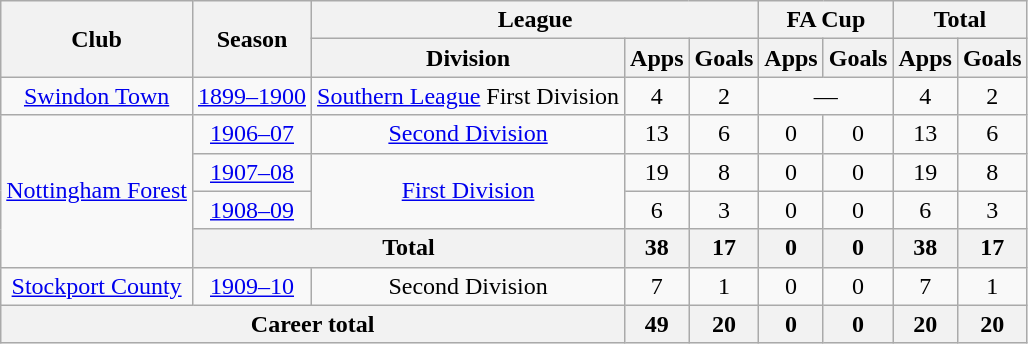<table class="wikitable" style="text-align: center">
<tr>
<th rowspan="2">Club</th>
<th rowspan="2">Season</th>
<th colspan="3">League</th>
<th colspan="2">FA Cup</th>
<th colspan="2">Total</th>
</tr>
<tr>
<th>Division</th>
<th>Apps</th>
<th>Goals</th>
<th>Apps</th>
<th>Goals</th>
<th>Apps</th>
<th>Goals</th>
</tr>
<tr>
<td><a href='#'>Swindon Town</a></td>
<td><a href='#'>1899–1900</a></td>
<td><a href='#'>Southern League</a> First Division</td>
<td>4</td>
<td>2</td>
<td colspan="2">―</td>
<td>4</td>
<td>2</td>
</tr>
<tr>
<td rowspan="4"><a href='#'>Nottingham Forest</a></td>
<td><a href='#'>1906–07</a></td>
<td><a href='#'>Second Division</a></td>
<td>13</td>
<td>6</td>
<td>0</td>
<td>0</td>
<td>13</td>
<td>6</td>
</tr>
<tr>
<td><a href='#'>1907–08</a></td>
<td rowspan="2"><a href='#'>First Division</a></td>
<td>19</td>
<td>8</td>
<td>0</td>
<td>0</td>
<td>19</td>
<td>8</td>
</tr>
<tr>
<td><a href='#'>1908–09</a></td>
<td>6</td>
<td>3</td>
<td>0</td>
<td>0</td>
<td>6</td>
<td>3</td>
</tr>
<tr>
<th colspan="2">Total</th>
<th>38</th>
<th>17</th>
<th>0</th>
<th>0</th>
<th>38</th>
<th>17</th>
</tr>
<tr>
<td><a href='#'>Stockport County</a></td>
<td><a href='#'>1909–10</a></td>
<td>Second Division</td>
<td>7</td>
<td>1</td>
<td>0</td>
<td>0</td>
<td>7</td>
<td>1</td>
</tr>
<tr>
<th colspan="3">Career total</th>
<th>49</th>
<th>20</th>
<th>0</th>
<th>0</th>
<th>20</th>
<th>20</th>
</tr>
</table>
